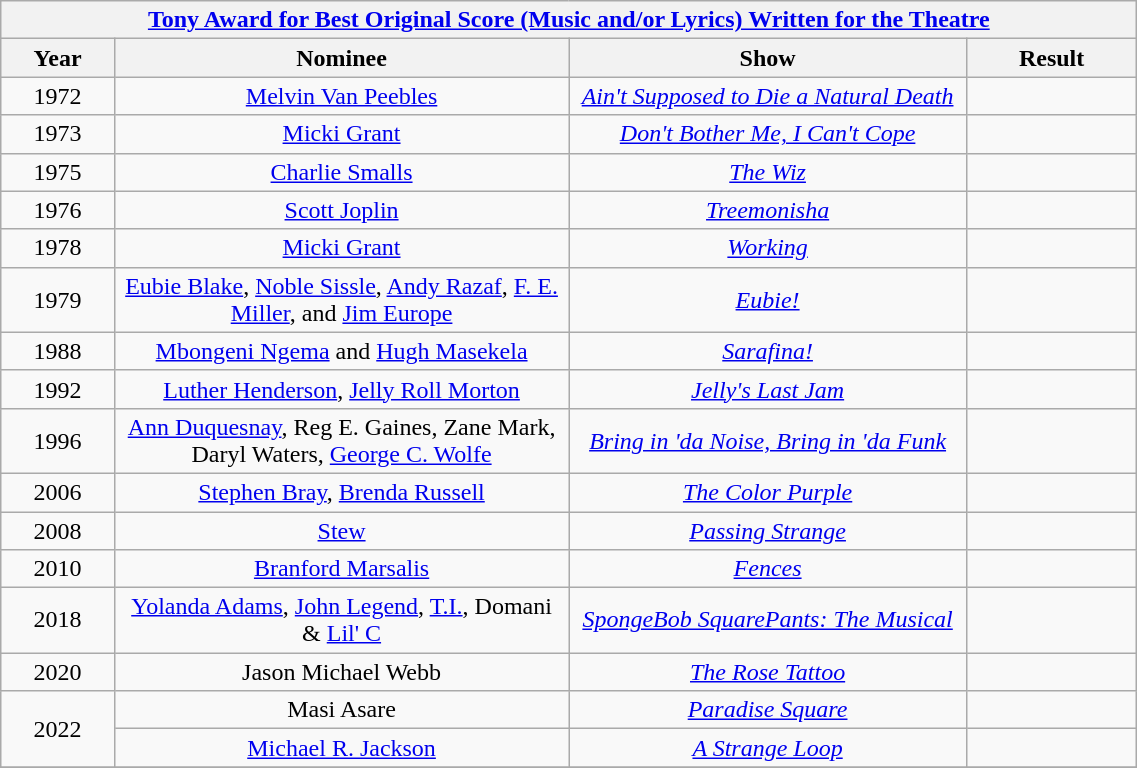<table class="wikitable" width="60%" style="text-align: center">
<tr>
<th colspan="4"><a href='#'>Tony Award for Best Original Score (Music and/or Lyrics) Written for the Theatre</a></th>
</tr>
<tr>
<th style="width:10%;">Year</th>
<th style="width:40%;">Nominee</th>
<th style="width:35%;">Show</th>
<th style="width:15%;">Result</th>
</tr>
<tr>
<td>1972</td>
<td><a href='#'>Melvin Van Peebles</a></td>
<td><em><a href='#'>Ain't Supposed to Die a Natural Death</a></em></td>
<td></td>
</tr>
<tr>
<td>1973</td>
<td><a href='#'>Micki Grant</a></td>
<td><em><a href='#'>Don't Bother Me, I Can't Cope</a></em></td>
<td></td>
</tr>
<tr>
<td>1975</td>
<td><a href='#'>Charlie Smalls</a></td>
<td><em><a href='#'>The Wiz</a></em></td>
<td></td>
</tr>
<tr>
<td>1976</td>
<td><a href='#'>Scott Joplin</a></td>
<td><em><a href='#'>Treemonisha</a></em></td>
<td></td>
</tr>
<tr>
<td>1978</td>
<td><a href='#'>Micki Grant</a></td>
<td><em><a href='#'>Working</a></em></td>
<td></td>
</tr>
<tr>
<td>1979</td>
<td><a href='#'>Eubie Blake</a>, <a href='#'>Noble Sissle</a>, <a href='#'>Andy Razaf</a>, <a href='#'>F. E. Miller</a>, and <a href='#'>Jim Europe</a></td>
<td><em><a href='#'>Eubie!</a></em></td>
<td></td>
</tr>
<tr>
<td>1988</td>
<td><a href='#'>Mbongeni Ngema</a> and <a href='#'>Hugh Masekela</a></td>
<td><em><a href='#'>Sarafina!</a></em></td>
<td></td>
</tr>
<tr>
<td>1992</td>
<td><a href='#'>Luther Henderson</a>, <a href='#'>Jelly Roll Morton</a></td>
<td><em><a href='#'>Jelly's Last Jam</a></em></td>
<td></td>
</tr>
<tr>
<td>1996</td>
<td><a href='#'>Ann Duquesnay</a>, Reg E. Gaines, Zane Mark, Daryl Waters, <a href='#'>George C. Wolfe</a></td>
<td><em><a href='#'>Bring in 'da Noise, Bring in 'da Funk</a></em></td>
<td></td>
</tr>
<tr>
<td>2006</td>
<td><a href='#'>Stephen Bray</a>, <a href='#'>Brenda Russell</a></td>
<td><em><a href='#'>The Color Purple</a></em></td>
<td></td>
</tr>
<tr>
<td>2008</td>
<td><a href='#'>Stew</a></td>
<td><em><a href='#'>Passing Strange</a></em></td>
<td></td>
</tr>
<tr>
<td>2010</td>
<td><a href='#'>Branford Marsalis</a></td>
<td><em><a href='#'>Fences</a></em></td>
<td></td>
</tr>
<tr>
<td>2018</td>
<td><a href='#'>Yolanda Adams</a>, <a href='#'>John Legend</a>, <a href='#'>T.I.</a>, Domani & <a href='#'>Lil' C</a></td>
<td><em><a href='#'>SpongeBob SquarePants: The Musical</a></em></td>
<td></td>
</tr>
<tr>
<td>2020</td>
<td>Jason Michael Webb</td>
<td><em><a href='#'>The Rose Tattoo</a></em></td>
<td></td>
</tr>
<tr>
<td rowspan="2">2022</td>
<td>Masi Asare</td>
<td><em><a href='#'>Paradise Square</a></em></td>
<td></td>
</tr>
<tr>
<td><a href='#'>Michael R. Jackson</a></td>
<td><em><a href='#'>A Strange Loop</a></em></td>
<td></td>
</tr>
<tr>
</tr>
</table>
